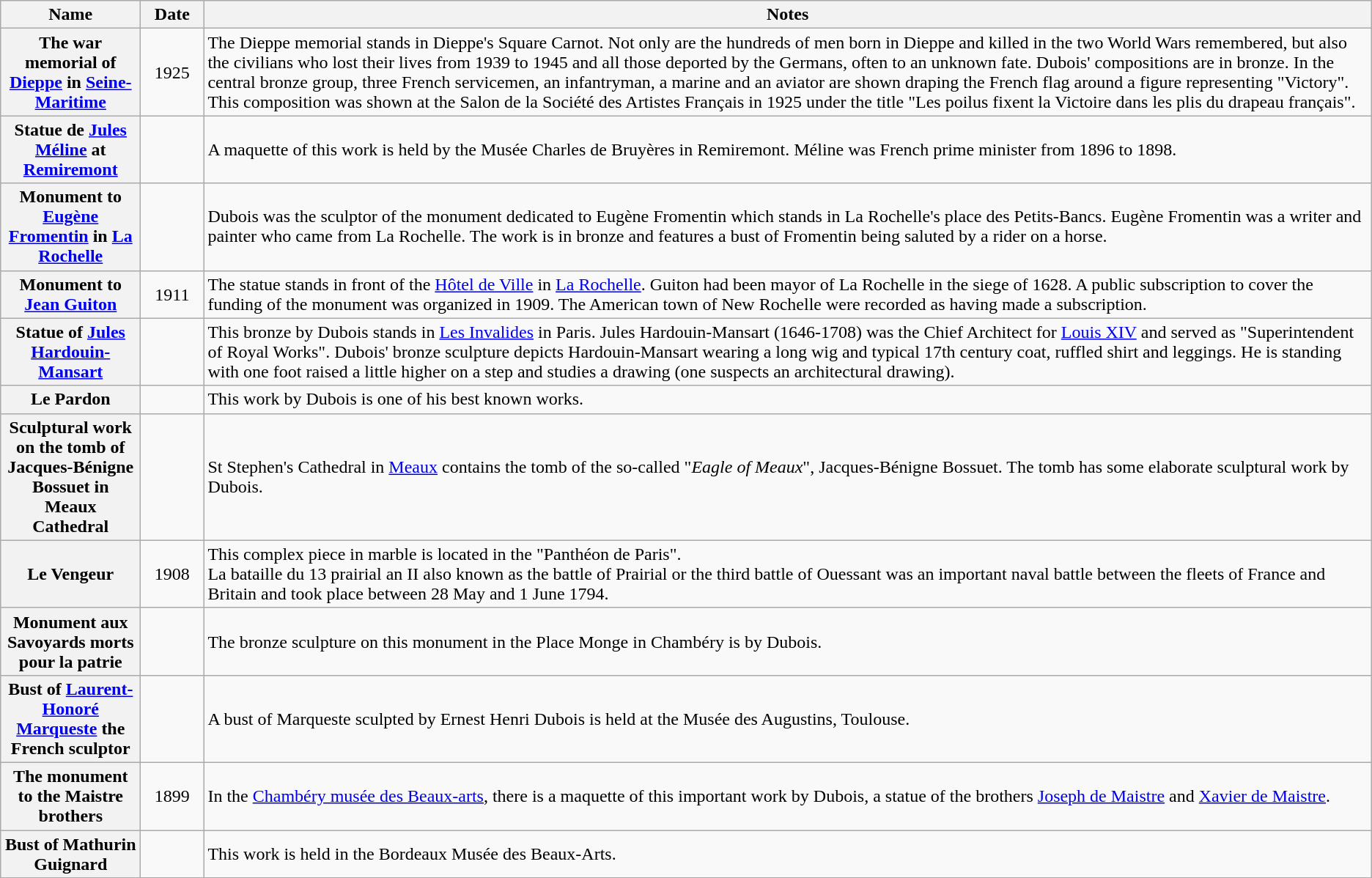<table class="wikitable sortable plainrowheaders">
<tr>
<th scope="col" style="width:120px">Name</th>
<th scope="col" style="width:50px">Date</th>
<th scope="col" class="unsortable">Notes</th>
</tr>
<tr>
<th scope="row">The war memorial of <a href='#'>Dieppe</a> in <a href='#'>Seine-Maritime</a></th>
<td align="center">1925</td>
<td>The Dieppe memorial stands in Dieppe's Square Carnot. Not only are the hundreds of men born in Dieppe and killed in the two World Wars remembered, but also the civilians who lost their lives from 1939 to 1945 and all those deported by the Germans, often to an unknown fate.  Dubois' compositions are in bronze. In the central bronze group, three French servicemen, an infantryman, a marine and an aviator are shown draping the French flag around a figure representing "Victory".  This composition was shown at the Salon de la Société des Artistes Français in 1925 under the title "Les poilus fixent la Victoire dans les plis du drapeau français".<br></td>
</tr>
<tr>
<th scope="row">Statue de <a href='#'>Jules Méline</a>  at <a href='#'>Remiremont</a></th>
<td align="center"></td>
<td>A maquette of this work is held by the Musée Charles de Bruyères in Remiremont. Méline was French prime minister from 1896 to 1898.</td>
</tr>
<tr>
<th scope="row">Monument to <a href='#'>Eugène Fromentin</a> in <a href='#'>La Rochelle</a></th>
<td align="center"></td>
<td>Dubois was the sculptor of the monument dedicated to Eugène Fromentin which stands in La Rochelle's place des Petits-Bancs.  Eugène Fromentin was a writer and painter who came from La Rochelle. The work is in bronze and features a bust of Fromentin being saluted by a rider on a horse.</td>
</tr>
<tr>
<th scope="row">Monument to <a href='#'>Jean Guiton</a></th>
<td align="center">1911</td>
<td>The statue stands in front of the <a href='#'>Hôtel de Ville</a> in <a href='#'>La Rochelle</a>.  Guiton had been mayor of La Rochelle in the siege of 1628. A public subscription to cover the funding of the monument was organized in 1909.  The American town of New Rochelle were recorded as having made a subscription.</td>
</tr>
<tr>
<th scope="row">Statue of <a href='#'>Jules Hardouin-Mansart</a></th>
<td align="center"></td>
<td>This bronze by Dubois stands in <a href='#'>Les Invalides</a> in Paris.  Jules Hardouin-Mansart (1646-1708) was the Chief Architect for <a href='#'>Louis XIV</a> and served as "Superintendent of Royal Works".  Dubois' bronze sculpture depicts Hardouin-Mansart wearing a long wig and typical 17th century coat, ruffled shirt and leggings. He is standing with one foot raised a little higher on a step and studies a drawing (one suspects an architectural drawing).</td>
</tr>
<tr>
<th scope="row"><strong>Le Pardon</strong></th>
<td align="center"></td>
<td>This work by Dubois is one of his best known works.</td>
</tr>
<tr>
<th scope="row">Sculptural work on the tomb of Jacques-Bénigne Bossuet in Meaux Cathedral</th>
<td align="center"></td>
<td>St Stephen's Cathedral in <a href='#'>Meaux</a> contains the tomb of the so-called "<em>Eagle of Meaux</em>", Jacques-Bénigne Bossuet. The tomb has some elaborate sculptural work by Dubois.</td>
</tr>
<tr>
<th scope="row"><strong>Le Vengeur</strong></th>
<td align="center">1908</td>
<td>This complex piece in marble is located in the "Panthéon de Paris".<br>La bataille du 13 prairial an II also known as the battle of Prairial or the third battle of Ouessant was an important naval battle between the fleets of France and Britain and took place between 28 May and 1 June 1794.</td>
</tr>
<tr>
<th scope="row">Monument aux Savoyards morts pour la patrie</th>
<td align="center"></td>
<td>The bronze sculpture on this monument in the Place Monge in Chambéry is by Dubois.</td>
</tr>
<tr>
<th scope="row">Bust of <a href='#'>Laurent-Honoré Marqueste</a> the French sculptor</th>
<td align="center"></td>
<td>A bust of Marqueste sculpted by Ernest Henri Dubois is held at the Musée des Augustins, Toulouse.</td>
</tr>
<tr>
<th scope="row">The monument to the Maistre brothers</th>
<td align="center">1899</td>
<td>In the <a href='#'>Chambéry musée des Beaux-arts</a>, there is a maquette of this important work by Dubois, a statue of the brothers <a href='#'>Joseph de Maistre</a> and <a href='#'>Xavier de Maistre</a>.</td>
</tr>
<tr>
<th scope="row">Bust of Mathurin Guignard</th>
<td align="center"></td>
<td>This work is held in the Bordeaux Musée des Beaux-Arts.</td>
</tr>
<tr>
</tr>
</table>
